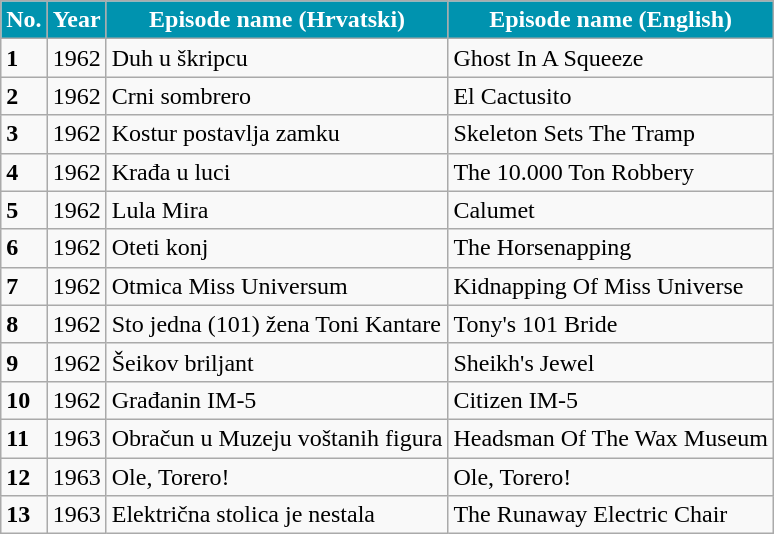<table class="wikitable">
<tr>
<th style="background:#0093AF;color:#FFFFFF">No.</th>
<th style="background:#0093AF;color:#FFFFFF">Year</th>
<th style="background:#0093AF;color:#FFFFFF">Episode name (Hrvatski)</th>
<th style="background:#0093AF;color:#FFFFFF">Episode name (English)</th>
</tr>
<tr>
<td><strong>1</strong></td>
<td>1962</td>
<td>Duh u škripcu</td>
<td>Ghost In A Squeeze</td>
</tr>
<tr>
<td><strong>2</strong></td>
<td>1962</td>
<td>Crni sombrero</td>
<td>El Cactusito</td>
</tr>
<tr>
<td><strong>3</strong></td>
<td>1962</td>
<td>Kostur postavlja zamku</td>
<td>Skeleton Sets The Tramp</td>
</tr>
<tr>
<td><strong>4</strong></td>
<td>1962</td>
<td>Krađa u luci</td>
<td>The 10.000 Ton Robbery</td>
</tr>
<tr>
<td><strong>5</strong></td>
<td>1962</td>
<td>Lula Mira</td>
<td>Calumet</td>
</tr>
<tr>
<td><strong>6</strong></td>
<td>1962</td>
<td>Oteti konj</td>
<td>The Horsenapping</td>
</tr>
<tr>
<td><strong>7</strong></td>
<td>1962</td>
<td>Otmica Miss Universum</td>
<td>Kidnapping Of Miss Universe</td>
</tr>
<tr>
<td><strong>8</strong></td>
<td>1962</td>
<td>Sto jedna (101) žena Toni Kantare</td>
<td>Tony's 101 Bride</td>
</tr>
<tr>
<td><strong>9</strong></td>
<td>1962</td>
<td>Šeikov briljant</td>
<td>Sheikh's Jewel</td>
</tr>
<tr>
<td><strong>10</strong></td>
<td>1962</td>
<td>Građanin IM-5</td>
<td>Citizen IM-5</td>
</tr>
<tr>
<td><strong>11</strong></td>
<td>1963</td>
<td>Obračun u Muzeju voštanih figura</td>
<td>Headsman Of The Wax Museum</td>
</tr>
<tr>
<td><strong>12</strong></td>
<td>1963</td>
<td>Ole, Torero!</td>
<td>Ole, Torero!</td>
</tr>
<tr>
<td><strong>13</strong></td>
<td>1963</td>
<td>Električna stolica je nestala</td>
<td>The Runaway Electric Chair</td>
</tr>
</table>
